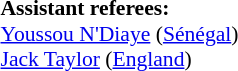<table width=50% style="font-size: 90%">
<tr>
<td><br><br>
<strong>Assistant referees:</strong>
<br><a href='#'>Youssou N'Diaye</a> (<a href='#'>Sénégal</a>)
<br><a href='#'>Jack Taylor</a> (<a href='#'>England</a>)</td>
</tr>
</table>
